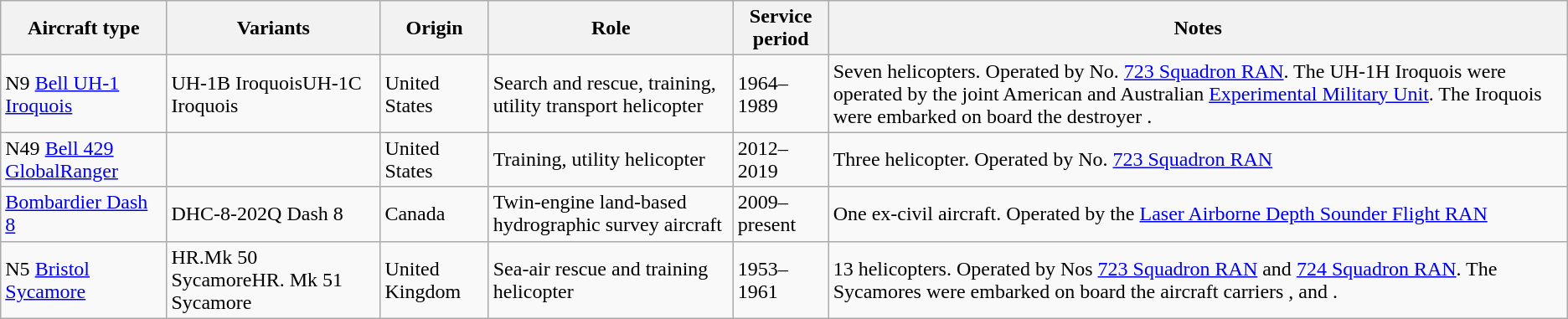<table class="wikitable sortable">
<tr>
<th>Aircraft type</th>
<th>Variants</th>
<th>Origin</th>
<th>Role</th>
<th>Service period</th>
<th>Notes</th>
</tr>
<tr>
<td>N9 <a href='#'>Bell UH-1 Iroquois</a></td>
<td>UH-1B IroquoisUH-1C Iroquois</td>
<td>United States</td>
<td>Search and rescue, training, utility transport helicopter</td>
<td>1964–1989</td>
<td>Seven helicopters. Operated by No. <a href='#'>723 Squadron RAN</a>. The UH-1H Iroquois were operated by the joint American and Australian <a href='#'>Experimental Military Unit</a>. The Iroquois were embarked on board the destroyer .</td>
</tr>
<tr>
<td>N49 <a href='#'>Bell 429 GlobalRanger</a></td>
<td></td>
<td>United States</td>
<td>Training, utility helicopter</td>
<td>2012–2019</td>
<td>Three helicopter. Operated by No. <a href='#'>723 Squadron RAN</a></td>
</tr>
<tr>
<td><a href='#'>Bombardier Dash 8</a></td>
<td>DHC-8-202Q Dash 8</td>
<td>Canada</td>
<td>Twin-engine land-based hydrographic survey aircraft</td>
<td>2009–present</td>
<td>One ex-civil aircraft. Operated by the <a href='#'>Laser Airborne Depth Sounder Flight RAN</a></td>
</tr>
<tr>
<td>N5 <a href='#'>Bristol Sycamore</a></td>
<td>HR.Mk 50 SycamoreHR. Mk 51 Sycamore</td>
<td>United Kingdom</td>
<td>Sea-air rescue and training helicopter</td>
<td>1953–1961</td>
<td>13 helicopters. Operated by Nos <a href='#'>723 Squadron RAN</a> and <a href='#'>724 Squadron RAN</a>. The Sycamores were embarked on board the aircraft carriers ,  and .</td>
</tr>
</table>
